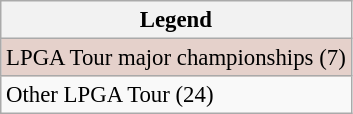<table class="wikitable" style="font-size:95%;">
<tr>
<th>Legend</th>
</tr>
<tr style="background:#e5d1cb;">
<td>LPGA Tour major championships (7)</td>
</tr>
<tr>
<td>Other LPGA Tour (24)</td>
</tr>
</table>
